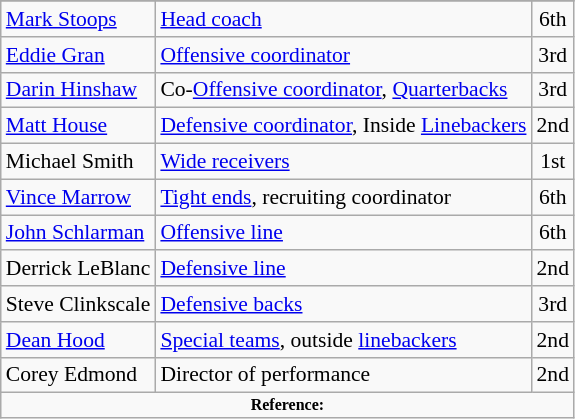<table class="wikitable" style="font-size:90%;">
<tr>
</tr>
<tr>
<td><a href='#'>Mark Stoops</a></td>
<td><a href='#'>Head coach</a></td>
<td align=center>6th</td>
</tr>
<tr>
<td><a href='#'>Eddie Gran</a></td>
<td><a href='#'>Offensive coordinator</a></td>
<td align="center">3rd</td>
</tr>
<tr>
<td><a href='#'>Darin Hinshaw</a></td>
<td>Co-<a href='#'>Offensive coordinator</a>, <a href='#'>Quarterbacks</a></td>
<td align=center>3rd</td>
</tr>
<tr>
<td><a href='#'>Matt House</a></td>
<td><a href='#'>Defensive coordinator</a>, Inside <a href='#'>Linebackers</a></td>
<td align=center>2nd</td>
</tr>
<tr>
<td>Michael Smith</td>
<td><a href='#'>Wide receivers</a></td>
<td align=center>1st</td>
</tr>
<tr>
<td><a href='#'>Vince Marrow</a></td>
<td><a href='#'>Tight ends</a>, recruiting coordinator</td>
<td align=center>6th</td>
</tr>
<tr>
<td><a href='#'>John Schlarman</a></td>
<td><a href='#'>Offensive line</a></td>
<td align=center>6th</td>
</tr>
<tr>
<td>Derrick LeBlanc</td>
<td><a href='#'>Defensive line</a></td>
<td align=center>2nd</td>
</tr>
<tr>
<td>Steve Clinkscale</td>
<td><a href='#'>Defensive backs</a></td>
<td align=center>3rd</td>
</tr>
<tr>
<td><a href='#'>Dean Hood</a></td>
<td><a href='#'>Special teams</a>, outside <a href='#'>linebackers</a></td>
<td align=center>2nd</td>
</tr>
<tr>
<td>Corey Edmond</td>
<td>Director of performance</td>
<td align=center>2nd</td>
</tr>
<tr>
<td colspan="4" style="font-size: 8pt" align="center"><strong>Reference:</strong></td>
</tr>
</table>
